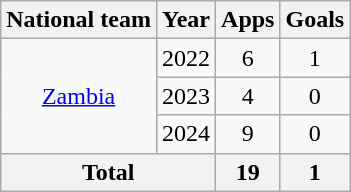<table class="wikitable" style="text-align: center;">
<tr>
<th>National team</th>
<th>Year</th>
<th>Apps</th>
<th>Goals</th>
</tr>
<tr>
<td rowspan="3"><a href='#'>Zambia</a></td>
<td>2022</td>
<td>6</td>
<td>1</td>
</tr>
<tr>
<td>2023</td>
<td>4</td>
<td>0</td>
</tr>
<tr>
<td>2024</td>
<td>9</td>
<td>0</td>
</tr>
<tr>
<th colspan="2">Total</th>
<th>19</th>
<th>1</th>
</tr>
</table>
